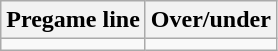<table class="wikitable">
<tr align="center">
<th style=>Pregame line</th>
<th style=>Over/under</th>
</tr>
<tr align="center">
<td></td>
<td></td>
</tr>
</table>
